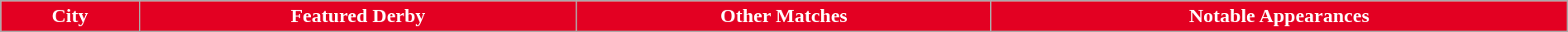<table class="wikitable plainrowheaders" style="width:100%; margin:auto;">
<tr>
<th scope="col" style="background-color: #E30022; color: #ffffff;">City</th>
<th scope="col" style="background-color: #E30022; color: #ffffff;">Featured Derby</th>
<th scope="col" style="background-color: #E30022; color: #ffffff;">Other Matches</th>
<th scope="col" style="background-color: #E30022; color: #ffffff;">Notable Appearances<br>



</th>
</tr>
</table>
